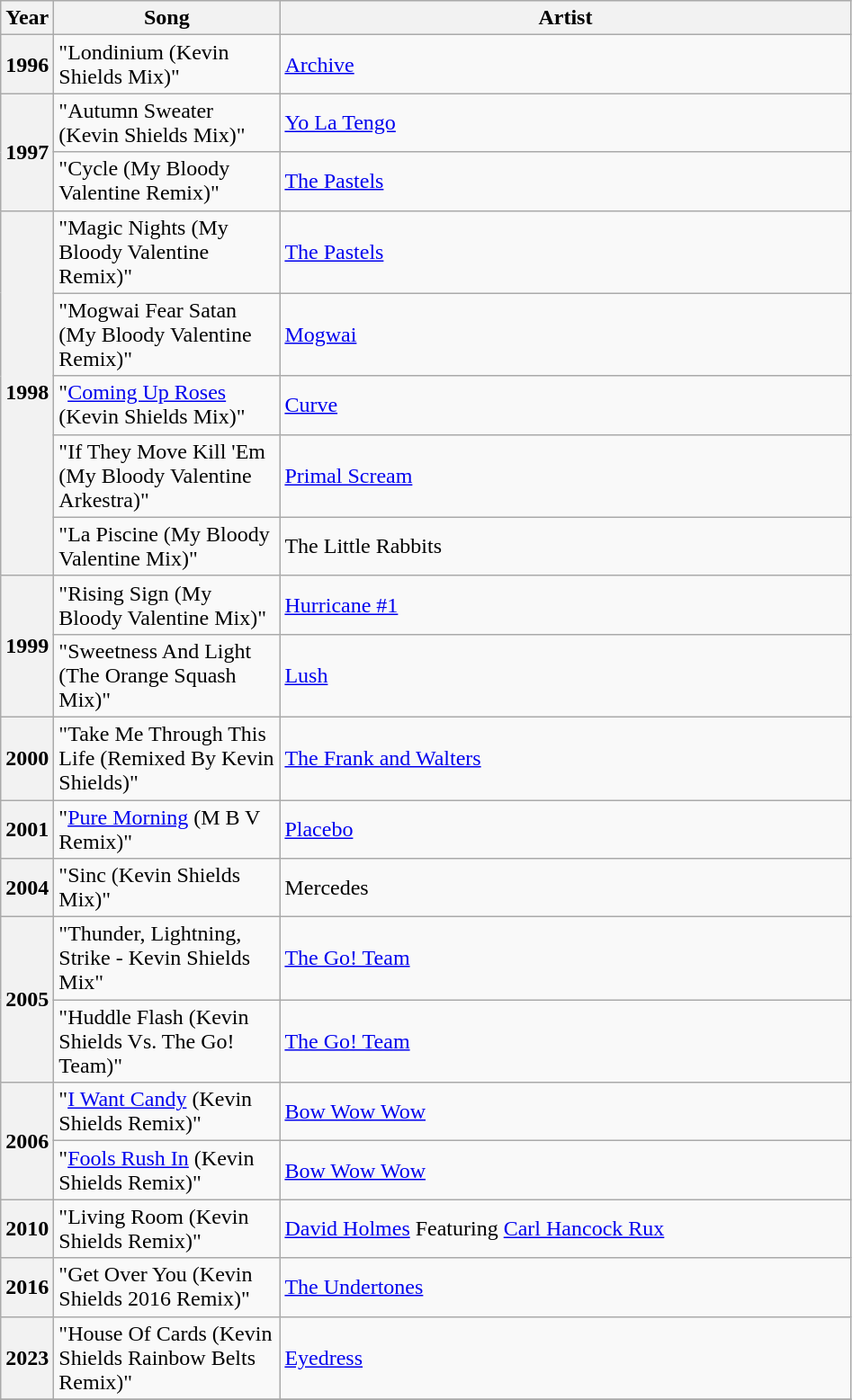<table class="wikitable plainrowheaders" style="text-align:left">
<tr>
<th scope="col" style="width:2em">Year</th>
<th scope="col" style="width:10em">Song</th>
<th scope="col" style="width:26em">Artist</th>
</tr>
<tr>
<th scope="row">1996</th>
<td>"Londinium (Kevin Shields Mix)"</td>
<td><a href='#'>Archive</a></td>
</tr>
<tr>
<th rowspan="2" scope="row">1997</th>
<td>"Autumn Sweater (Kevin Shields Mix)"</td>
<td><a href='#'>Yo La Tengo</a></td>
</tr>
<tr>
<td>"Cycle (My Bloody Valentine Remix)"</td>
<td><a href='#'>The Pastels</a></td>
</tr>
<tr>
<th rowspan="5" scope="row">1998</th>
<td>"Magic Nights (My Bloody Valentine Remix)"</td>
<td><a href='#'>The Pastels</a></td>
</tr>
<tr>
<td>"Mogwai Fear Satan (My Bloody Valentine Remix)"</td>
<td><a href='#'>Mogwai</a></td>
</tr>
<tr>
<td>"<a href='#'>Coming Up Roses</a> (Kevin Shields Mix)"</td>
<td><a href='#'>Curve</a></td>
</tr>
<tr>
<td>"If They Move Kill 'Em (My Bloody Valentine Arkestra)"</td>
<td><a href='#'>Primal Scream</a></td>
</tr>
<tr>
<td>"La Piscine (My Bloody Valentine Mix)"</td>
<td>The Little Rabbits</td>
</tr>
<tr>
<th rowspan="2" scope="row">1999</th>
<td>"Rising Sign (My Bloody Valentine Mix)"</td>
<td><a href='#'>Hurricane #1</a></td>
</tr>
<tr>
<td>"Sweetness And Light (The Orange Squash Mix)"</td>
<td><a href='#'>Lush</a></td>
</tr>
<tr>
<th scope="row">2000</th>
<td>"Take Me Through This Life (Remixed By Kevin Shields)"</td>
<td><a href='#'>The Frank and Walters</a></td>
</tr>
<tr>
<th scope="row">2001</th>
<td>"<a href='#'>Pure Morning</a> (M B V Remix)"</td>
<td><a href='#'>Placebo</a></td>
</tr>
<tr>
<th scope="row">2004</th>
<td>"Sinc (Kevin Shields Mix)"</td>
<td>Mercedes</td>
</tr>
<tr>
<th rowspan="2" scope="row">2005</th>
<td>"Thunder, Lightning, Strike - Kevin Shields Mix"</td>
<td><a href='#'>The Go! Team</a></td>
</tr>
<tr>
<td>"Huddle Flash (Kevin Shields Vs. The Go! Team)"</td>
<td><a href='#'>The Go! Team</a></td>
</tr>
<tr>
<th rowspan="2" scope="row">2006</th>
<td>"<a href='#'>I Want Candy</a> (Kevin Shields Remix)"</td>
<td><a href='#'>Bow Wow Wow</a></td>
</tr>
<tr>
<td>"<a href='#'>Fools Rush In</a> (Kevin Shields Remix)"</td>
<td><a href='#'>Bow Wow Wow</a></td>
</tr>
<tr>
<th scope="row">2010</th>
<td>"Living Room (Kevin Shields Remix)"</td>
<td><a href='#'>David Holmes</a> Featuring <a href='#'>Carl Hancock Rux</a></td>
</tr>
<tr>
<th scope="row">2016</th>
<td>"Get Over You (Kevin Shields 2016 Remix)"</td>
<td><a href='#'>The Undertones</a></td>
</tr>
<tr>
<th scope="row">2023</th>
<td>"House Of Cards (Kevin Shields Rainbow Belts Remix)"</td>
<td><a href='#'>Eyedress</a></td>
</tr>
<tr>
</tr>
</table>
